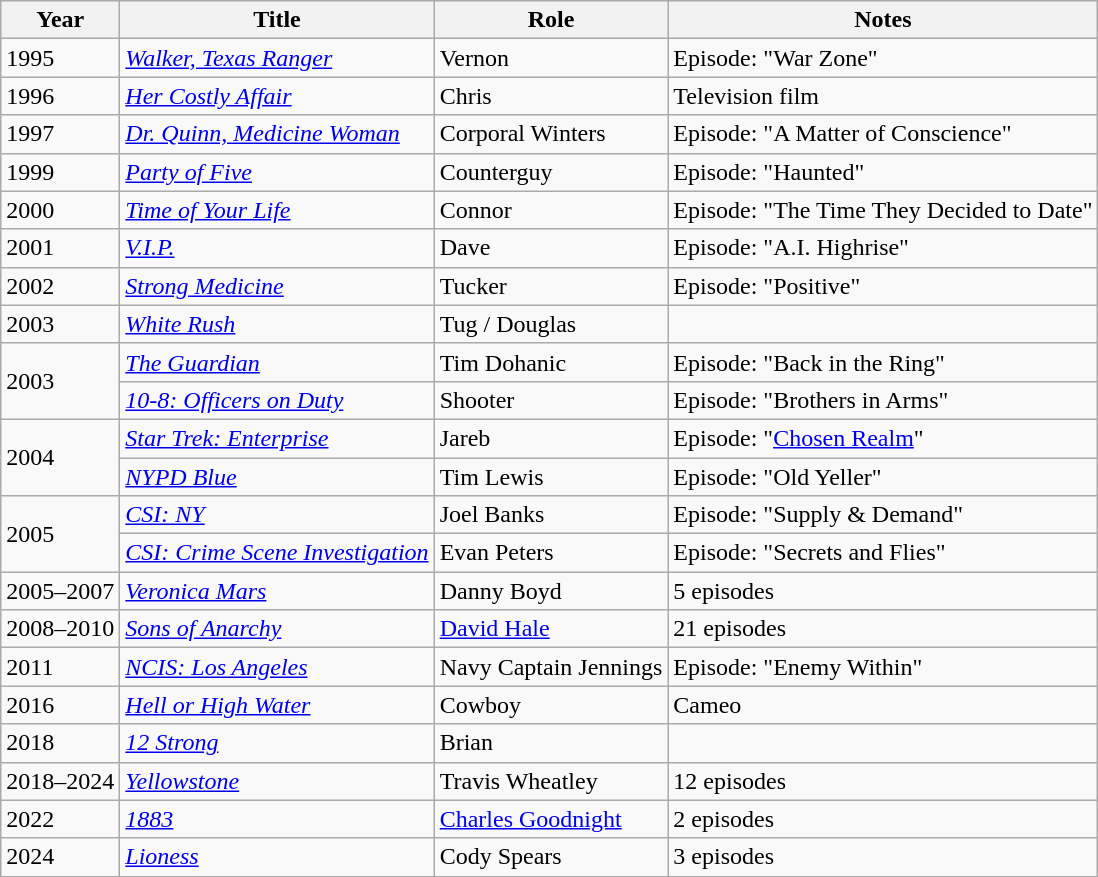<table class="wikitable">
<tr>
<th>Year</th>
<th>Title</th>
<th>Role</th>
<th>Notes</th>
</tr>
<tr>
<td>1995</td>
<td><em><a href='#'>Walker, Texas Ranger</a></em></td>
<td>Vernon</td>
<td>Episode: "War Zone"</td>
</tr>
<tr>
<td>1996</td>
<td><em><a href='#'>Her Costly Affair</a></em></td>
<td>Chris</td>
<td>Television film</td>
</tr>
<tr>
<td>1997</td>
<td><em><a href='#'>Dr. Quinn, Medicine Woman</a></em></td>
<td>Corporal Winters</td>
<td>Episode: "A Matter of Conscience"</td>
</tr>
<tr>
<td>1999</td>
<td><em><a href='#'>Party of Five</a></em></td>
<td>Counterguy</td>
<td>Episode: "Haunted"</td>
</tr>
<tr>
<td>2000</td>
<td><em><a href='#'>Time of Your Life</a></em></td>
<td>Connor</td>
<td>Episode: "The Time They Decided to Date"</td>
</tr>
<tr>
<td>2001</td>
<td><em><a href='#'>V.I.P.</a></em></td>
<td>Dave</td>
<td>Episode: "A.I. Highrise"</td>
</tr>
<tr>
<td>2002</td>
<td><em><a href='#'>Strong Medicine</a></em></td>
<td>Tucker</td>
<td>Episode: "Positive"</td>
</tr>
<tr>
<td>2003</td>
<td><em><a href='#'>White Rush</a></em></td>
<td>Tug / Douglas</td>
<td></td>
</tr>
<tr>
<td rowspan=2>2003</td>
<td><em><a href='#'>The Guardian</a></em></td>
<td>Tim Dohanic</td>
<td>Episode: "Back in the Ring"</td>
</tr>
<tr>
<td><em><a href='#'>10-8: Officers on Duty</a></em></td>
<td>Shooter</td>
<td>Episode: "Brothers in Arms"</td>
</tr>
<tr>
<td rowspan=2>2004</td>
<td><em><a href='#'>Star Trek: Enterprise</a></em></td>
<td>Jareb</td>
<td>Episode: "<a href='#'>Chosen Realm</a>"</td>
</tr>
<tr>
<td><em><a href='#'>NYPD Blue</a></em></td>
<td>Tim Lewis</td>
<td>Episode: "Old Yeller"</td>
</tr>
<tr>
<td rowspan=2>2005</td>
<td><em><a href='#'>CSI: NY</a></em></td>
<td>Joel Banks</td>
<td>Episode: "Supply & Demand"</td>
</tr>
<tr>
<td><em><a href='#'>CSI: Crime Scene Investigation</a></em></td>
<td>Evan Peters</td>
<td>Episode: "Secrets and Flies"</td>
</tr>
<tr>
<td>2005–2007</td>
<td><em><a href='#'>Veronica Mars</a></em></td>
<td>Danny Boyd</td>
<td>5 episodes</td>
</tr>
<tr>
<td>2008–2010</td>
<td><em><a href='#'>Sons of Anarchy</a></em></td>
<td><a href='#'>David Hale</a></td>
<td>21 episodes</td>
</tr>
<tr>
<td>2011</td>
<td><em><a href='#'>NCIS: Los Angeles</a></em></td>
<td>Navy Captain Jennings</td>
<td>Episode: "Enemy Within"</td>
</tr>
<tr>
<td>2016</td>
<td><em><a href='#'>Hell or High Water</a></em></td>
<td>Cowboy</td>
<td>Cameo</td>
</tr>
<tr>
<td>2018</td>
<td><em><a href='#'>12 Strong</a></em></td>
<td>Brian</td>
<td></td>
</tr>
<tr>
<td>2018–2024</td>
<td><em><a href='#'>Yellowstone</a></em></td>
<td>Travis Wheatley</td>
<td>12 episodes</td>
</tr>
<tr>
<td>2022</td>
<td><em><a href='#'>1883</a></em></td>
<td><a href='#'>Charles Goodnight</a></td>
<td>2 episodes</td>
</tr>
<tr>
<td>2024</td>
<td><em><a href='#'>Lioness</a></em></td>
<td>Cody Spears</td>
<td>3 episodes</td>
</tr>
<tr>
</tr>
</table>
